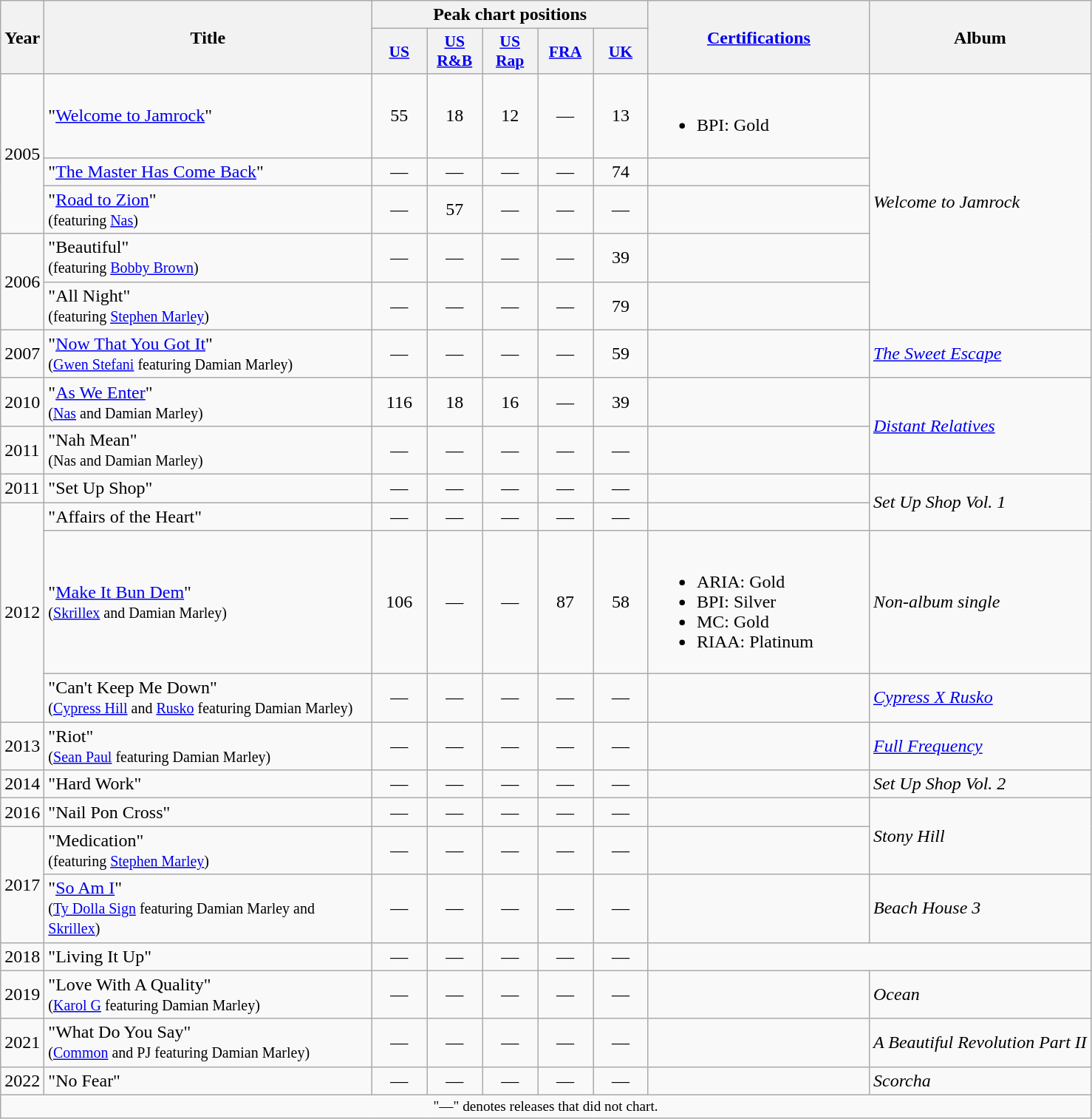<table class="wikitable">
<tr>
<th rowspan="2">Year</th>
<th scope="col" rowspan="2" style="width:18em;">Title</th>
<th colspan="5">Peak chart positions</th>
<th scope="col" rowspan="2" style="width:12em;"><a href='#'>Certifications</a></th>
<th rowspan="2">Album</th>
</tr>
<tr>
<th style="width:3em;font-size:90%;"><a href='#'>US</a></th>
<th style="width:3em;font-size:90%;"><a href='#'>US<br>R&B</a></th>
<th style="width:3em;font-size:90%;"><a href='#'>US<br>Rap</a></th>
<th style="width:3em;font-size:90%;"><a href='#'>FRA</a><br></th>
<th style="width:3em;font-size:90%;"><a href='#'>UK</a><br></th>
</tr>
<tr>
<td rowspan="3">2005</td>
<td>"<a href='#'>Welcome to Jamrock</a>"</td>
<td style="text-align:center;">55</td>
<td style="text-align:center;">18</td>
<td style="text-align:center;">12</td>
<td style="text-align:center;">—</td>
<td style="text-align:center;">13</td>
<td><br><ul><li>BPI: Gold</li></ul></td>
<td rowspan="5"><em>Welcome to Jamrock</em></td>
</tr>
<tr>
<td>"<a href='#'>The Master Has Come Back</a>"</td>
<td style="text-align:center;">—</td>
<td style="text-align:center;">—</td>
<td style="text-align:center;">—</td>
<td style="text-align:center;">—</td>
<td style="text-align:center;">74</td>
<td></td>
</tr>
<tr>
<td>"<a href='#'>Road to Zion</a>"<br><small>(featuring <a href='#'>Nas</a>)</small></td>
<td style="text-align:center;">—</td>
<td style="text-align:center;">57</td>
<td style="text-align:center;">—</td>
<td style="text-align:center;">—</td>
<td style="text-align:center;">—</td>
<td></td>
</tr>
<tr>
<td rowspan="2">2006</td>
<td>"Beautiful"<br><small>(featuring <a href='#'>Bobby Brown</a>)</small></td>
<td style="text-align:center;">—</td>
<td style="text-align:center;">—</td>
<td style="text-align:center;">—</td>
<td style="text-align:center;">—</td>
<td style="text-align:center;">39</td>
<td></td>
</tr>
<tr>
<td>"All Night"<br><small>(featuring <a href='#'>Stephen Marley</a>)</small></td>
<td style="text-align:center;">—</td>
<td style="text-align:center;">—</td>
<td style="text-align:center;">—</td>
<td style="text-align:center;">—</td>
<td style="text-align:center;">79</td>
<td></td>
</tr>
<tr>
<td>2007</td>
<td>"<a href='#'>Now That You Got It</a>"<br><small>(<a href='#'>Gwen Stefani</a> featuring Damian Marley)</small></td>
<td style="text-align:center;">—</td>
<td style="text-align:center;">—</td>
<td style="text-align:center;">—</td>
<td style="text-align:center;">—</td>
<td style="text-align:center;">59</td>
<td></td>
<td><em><a href='#'>The Sweet Escape</a></em></td>
</tr>
<tr>
<td>2010</td>
<td>"<a href='#'>As We Enter</a>"<br><small>(<a href='#'>Nas</a> and Damian Marley)</small></td>
<td style="text-align:center;">116</td>
<td style="text-align:center;">18</td>
<td style="text-align:center;">16</td>
<td style="text-align:center;">—</td>
<td style="text-align:center;">39</td>
<td></td>
<td rowspan="2"><em><a href='#'>Distant Relatives</a></em></td>
</tr>
<tr>
<td>2011</td>
<td>"Nah Mean"<br><small>(Nas and Damian Marley)</small></td>
<td style="text-align:center;">—</td>
<td style="text-align:center;">—</td>
<td style="text-align:center;">—</td>
<td style="text-align:center;">—</td>
<td style="text-align:center;">—</td>
<td></td>
</tr>
<tr>
<td>2011</td>
<td>"Set Up Shop"</td>
<td style="text-align:center;">—</td>
<td style="text-align:center;">—</td>
<td style="text-align:center;">—</td>
<td style="text-align:center;">—</td>
<td style="text-align:center;">—</td>
<td></td>
<td rowspan="2"><em>Set Up Shop Vol. 1</em></td>
</tr>
<tr>
<td rowspan="3">2012</td>
<td>"Affairs of the Heart"</td>
<td style="text-align:center;">—</td>
<td style="text-align:center;">—</td>
<td style="text-align:center;">—</td>
<td style="text-align:center;">—</td>
<td style="text-align:center;">—</td>
<td></td>
</tr>
<tr>
<td>"<a href='#'>Make It Bun Dem</a>"<br><small>(<a href='#'>Skrillex</a> and Damian Marley)</small></td>
<td style="text-align:center;">106</td>
<td style="text-align:center;">—</td>
<td style="text-align:center;">—</td>
<td style="text-align:center;">87</td>
<td style="text-align:center;">58</td>
<td><br><ul><li>ARIA: Gold</li><li>BPI: Silver</li><li>MC: Gold</li><li>RIAA: Platinum</li></ul></td>
<td><em>Non-album single</em></td>
</tr>
<tr>
<td>"Can't Keep Me Down"<br><small>(<a href='#'>Cypress Hill</a> and <a href='#'>Rusko</a> featuring Damian Marley)</small></td>
<td style="text-align:center;">—</td>
<td style="text-align:center;">—</td>
<td style="text-align:center;">—</td>
<td style="text-align:center;">—</td>
<td style="text-align:center;">—</td>
<td></td>
<td><em><a href='#'>Cypress X Rusko</a></em></td>
</tr>
<tr>
<td>2013</td>
<td>"Riot"<br><small>(<a href='#'>Sean Paul</a> featuring Damian Marley)</small></td>
<td style="text-align:center;">—</td>
<td style="text-align:center;">—</td>
<td style="text-align:center;">—</td>
<td style="text-align:center;">—</td>
<td style="text-align:center;">—</td>
<td></td>
<td><em><a href='#'>Full Frequency</a></em></td>
</tr>
<tr>
<td>2014</td>
<td>"Hard Work"</td>
<td style="text-align:center;">—</td>
<td style="text-align:center;">—</td>
<td style="text-align:center;">—</td>
<td style="text-align:center;">—</td>
<td style="text-align:center;">—</td>
<td></td>
<td><em>Set Up Shop Vol. 2</em></td>
</tr>
<tr>
<td>2016</td>
<td>"Nail Pon Cross"</td>
<td style="text-align:center;">—</td>
<td style="text-align:center;">—</td>
<td style="text-align:center;">—</td>
<td style="text-align:center;">—</td>
<td style="text-align:center;">—</td>
<td></td>
<td rowspan="2"><em>Stony Hill</em></td>
</tr>
<tr>
<td rowspan="2">2017</td>
<td>"Medication"<br><small>(featuring <a href='#'>Stephen Marley</a>)</small></td>
<td style="text-align:center;">—</td>
<td style="text-align:center;">—</td>
<td style="text-align:center;">—</td>
<td style="text-align:center;">—</td>
<td style="text-align:center;">—</td>
<td></td>
</tr>
<tr>
<td>"<a href='#'>So Am I</a>"<br><small>(<a href='#'>Ty Dolla Sign</a> featuring Damian Marley and <a href='#'>Skrillex</a>)</small></td>
<td style="text-align:center;">—</td>
<td style="text-align:center;">—</td>
<td style="text-align:center;">—</td>
<td style="text-align:center;">—</td>
<td style="text-align:center;">—</td>
<td></td>
<td><em>Beach House 3</em></td>
</tr>
<tr>
<td>2018</td>
<td>"Living It Up"</td>
<td style="text-align:center;">—</td>
<td style="text-align:center;">—</td>
<td style="text-align:center;">—</td>
<td style="text-align:center;">—</td>
<td style="text-align:center;">—</td>
</tr>
<tr>
<td>2019</td>
<td>"Love With A Quality"<br><small>(<a href='#'>Karol G</a> featuring Damian Marley)</small></td>
<td style="text-align:center;">—</td>
<td style="text-align:center;">—</td>
<td style="text-align:center;">—</td>
<td style="text-align:center;">—</td>
<td style="text-align:center;">—</td>
<td></td>
<td><em>Ocean</em></td>
</tr>
<tr>
<td>2021</td>
<td>"What Do You Say"<br><small>(<a href='#'>Common</a>  and PJ featuring Damian Marley)</small></td>
<td style="text-align:center;">—</td>
<td style="text-align:center;">—</td>
<td style="text-align:center;">—</td>
<td style="text-align:center;">—</td>
<td style="text-align:center;">—</td>
<td></td>
<td><em>A Beautiful Revolution Part II</em></td>
</tr>
<tr>
<td>2022</td>
<td>"No Fear"<br></td>
<td style="text-align:center;">—</td>
<td style="text-align:center;">—</td>
<td style="text-align:center;">—</td>
<td style="text-align:center;">—</td>
<td style="text-align:center;">—</td>
<td></td>
<td><em>Scorcha</em></td>
</tr>
<tr>
<td colspan="11" style="text-align:center; font-size:80%;">"—" denotes releases that did not chart.</td>
</tr>
</table>
